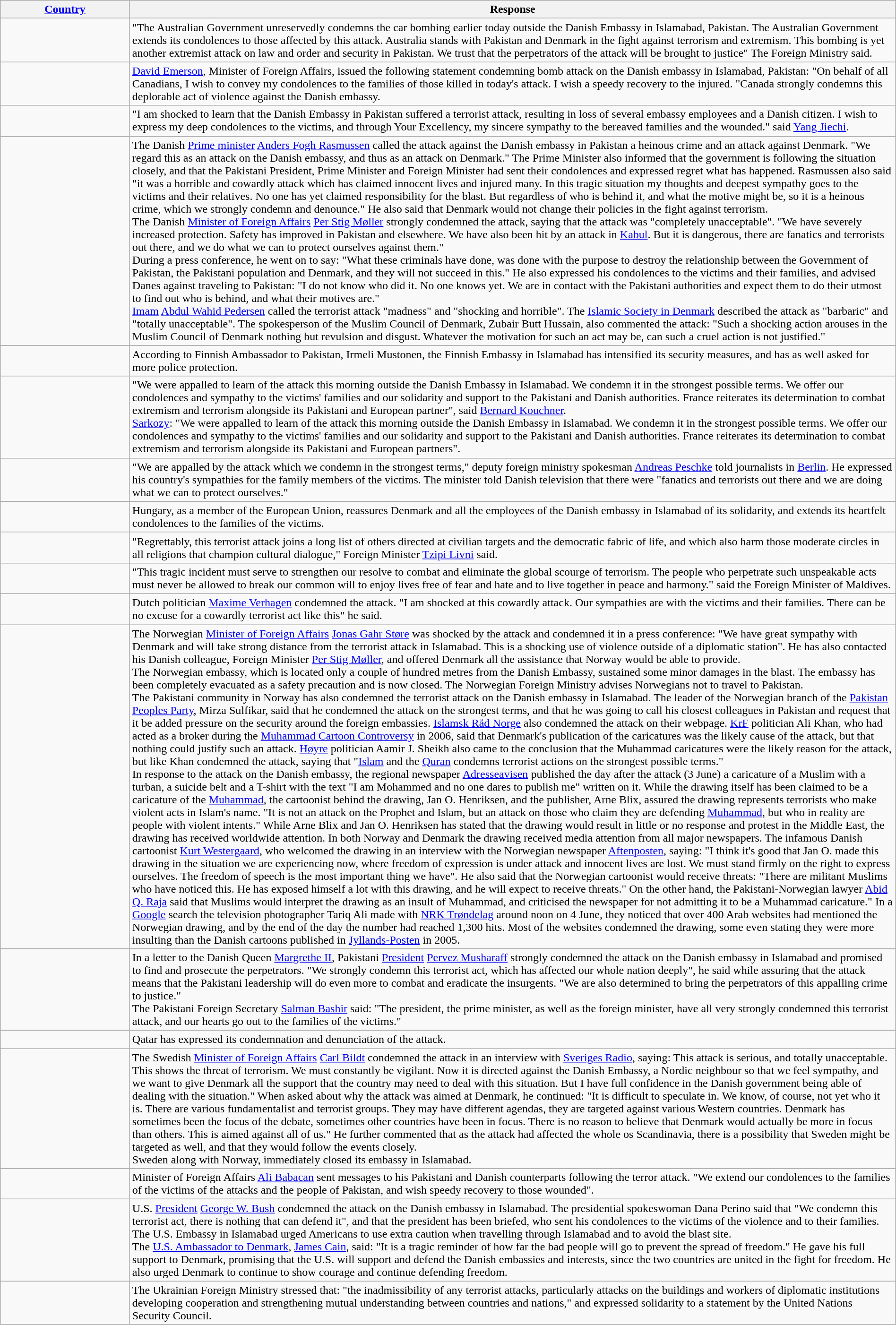<table class="wikitable"  style="margin:auto; width:100%;">
<tr>
<th style="width:175px;"><a href='#'>Country</a></th>
<th>Response</th>
</tr>
<tr>
<td></td>
<td>"The Australian Government unreservedly condemns the car bombing earlier today outside the Danish Embassy in Islamabad, Pakistan. The Australian Government extends its condolences to those affected by this attack. Australia stands with Pakistan and Denmark in the fight against terrorism and extremism. This bombing is yet another extremist attack on law and order and security in Pakistan. We trust that the perpetrators of the attack will be brought to justice" The Foreign Ministry said.</td>
</tr>
<tr>
<td></td>
<td><a href='#'>David Emerson</a>, Minister of Foreign Affairs, issued the following statement condemning bomb attack on the Danish embassy in Islamabad, Pakistan: "On behalf of all Canadians, I wish to convey my condolences to the families of those killed in today's attack. I wish a speedy recovery to the injured. "Canada strongly condemns this deplorable act of violence against the Danish embassy.</td>
</tr>
<tr>
<td></td>
<td>"I am shocked to learn that the Danish Embassy in Pakistan suffered a terrorist attack, resulting in loss of several embassy employees and a Danish citizen. I wish to express my deep condolences to the victims, and through Your Excellency, my sincere sympathy to the bereaved families and the wounded." said <a href='#'>Yang Jiechi</a>.</td>
</tr>
<tr>
<td></td>
<td>The Danish <a href='#'>Prime minister</a> <a href='#'>Anders Fogh Rasmussen</a> called the attack against the Danish embassy in Pakistan a heinous crime and an attack against Denmark. "We regard this as an attack on the Danish embassy, and thus as an attack on Denmark." The Prime Minister also informed that the government is following the situation closely, and that the Pakistani President, Prime Minister and Foreign Minister had sent their condolences and expressed regret what has happened. Rasmussen also said "it was a horrible and cowardly attack which has claimed innocent lives and injured many. In this tragic situation my thoughts and deepest sympathy goes to the victims and their relatives. No one has yet claimed responsibility for the blast. But regardless of who is behind it, and what the motive might be, so it is a heinous crime, which we strongly condemn and denounce." He also said that Denmark would not change their policies in the fight against terrorism.<br>The Danish <a href='#'>Minister of Foreign Affairs</a> <a href='#'>Per Stig Møller</a> strongly condemned the attack, saying that the attack was "completely unacceptable". "We have severely increased protection. Safety has improved in Pakistan and elsewhere. We have also been hit by an attack in <a href='#'>Kabul</a>. But it is dangerous, there are fanatics and terrorists out there, and we do what we can to protect ourselves against them."<br>During a press conference, he went on to say: "What these criminals have done, was done with the purpose to destroy the relationship between the Government of Pakistan, the Pakistani population and Denmark, and they will not succeed in this." He also expressed his condolences to the victims and their families, and advised Danes against traveling to Pakistan: "I do not know who did it. No one knows yet. We are in contact with the Pakistani authorities and expect them to do their utmost to find out who is behind, and what their motives are."<br><a href='#'>Imam</a> <a href='#'>Abdul Wahid Pedersen</a> called the terrorist attack "madness" and "shocking and horrible". The <a href='#'>Islamic Society in Denmark</a> described the attack as "barbaric" and "totally unacceptable". The spokesperson of the Muslim Council of Denmark, Zubair Butt Hussain, also commented the attack: "Such a shocking action arouses in the Muslim Council of Denmark nothing but revulsion and disgust. Whatever the motivation for such an act may be, can such a cruel action is not justified."</td>
</tr>
<tr>
<td></td>
<td>According to Finnish Ambassador to Pakistan, Irmeli Mustonen, the Finnish Embassy in Islamabad has intensified its security measures, and has as well asked for more police protection.</td>
</tr>
<tr>
<td></td>
<td>"We were appalled to learn of the attack this morning outside the Danish Embassy in Islamabad. We condemn it in the strongest possible terms. We offer our condolences and sympathy to the victims' families and our solidarity and support to the Pakistani and Danish authorities. France reiterates its determination to combat extremism and terrorism alongside its Pakistani and European partner", said <a href='#'>Bernard Kouchner</a>.<br><a href='#'>Sarkozy</a>: "We were appalled to learn of the attack this morning outside the Danish Embassy in Islamabad. We condemn it in the strongest possible terms. We offer our condolences and sympathy to the victims' families and our solidarity and support to the Pakistani and Danish authorities. France reiterates its determination to combat extremism and terrorism alongside its Pakistani and European partners".</td>
</tr>
<tr>
<td></td>
<td>"We are appalled by the attack which we condemn in the strongest terms," deputy foreign ministry spokesman <a href='#'>Andreas Peschke</a> told journalists in <a href='#'>Berlin</a>. He expressed his country's sympathies for the family members of the victims. The minister told Danish television that there were "fanatics and terrorists out there and we are doing what we can to protect ourselves."</td>
</tr>
<tr>
<td></td>
<td>Hungary, as a member of the European Union, reassures Denmark and all the employees of the Danish embassy in Islamabad of its solidarity, and extends its heartfelt condolences to the families of the victims.</td>
</tr>
<tr>
<td></td>
<td>"Regrettably, this terrorist attack joins a long list of others directed at civilian targets and the democratic fabric of life, and which also harm those moderate circles in all religions that champion cultural dialogue," Foreign Minister <a href='#'>Tzipi Livni</a> said.</td>
</tr>
<tr>
<td></td>
<td>"This tragic incident must serve to strengthen our resolve to combat and eliminate the global scourge of terrorism. The people who perpetrate such unspeakable acts must never be allowed to break our common will to enjoy lives free of fear and hate and to live together in peace and harmony." said the Foreign Minister of Maldives.</td>
</tr>
<tr>
<td></td>
<td>Dutch politician <a href='#'>Maxime Verhagen</a> condemned the attack. "I am shocked at this cowardly attack. Our sympathies are with the victims and their families. There can be no excuse for a cowardly terrorist act like this" he said.</td>
</tr>
<tr>
<td></td>
<td>The Norwegian <a href='#'>Minister of Foreign Affairs</a> <a href='#'>Jonas Gahr Støre</a> was shocked by the attack and condemned it in a press conference: "We have great sympathy with Denmark and will take strong distance from the terrorist attack in Islamabad. This is a shocking use of violence outside of a diplomatic station". He has also contacted his Danish colleague, Foreign Minister <a href='#'>Per Stig Møller</a>, and offered Denmark all the assistance that Norway would be able to provide.<br>The Norwegian embassy, which is located only a couple of hundred metres from the Danish Embassy, sustained some minor damages in the blast. The embassy has been completely evacuated as a safety precaution and is now closed. The Norwegian Foreign Ministry advises Norwegians not to travel to Pakistan.<br>The Pakistani community in Norway has also condemned the terrorist attack on the Danish embassy in Islamabad. The leader of the Norwegian branch of the <a href='#'>Pakistan Peoples Party</a>, Mirza Sulfikar, said that he condemned the attack on the strongest terms, and that he was going to call his closest colleagues in Pakistan and request that it be added pressure on the security around the foreign embassies. <a href='#'>Islamsk Råd Norge</a> also condemned the attack on their webpage. <a href='#'>KrF</a> politician Ali Khan, who had acted as a broker during the <a href='#'>Muhammad Cartoon Controversy</a> in 2006, said that Denmark's publication of the caricatures was the likely cause of the attack, but that nothing could justify such an attack. <a href='#'>Høyre</a> politician Aamir J. Sheikh also came to the conclusion that the Muhammad caricatures were the likely reason for the attack, but like Khan condemned the attack, saying that "<a href='#'>Islam</a> and the <a href='#'>Quran</a> condemns terrorist actions on the strongest possible terms."<br>In response to the attack on the Danish embassy, the regional newspaper <a href='#'>Adresseavisen</a> published the day after the attack (3 June) a caricature of a Muslim with a turban, a suicide belt and a T-shirt with the text "I am Mohammed and no one dares to publish me" written on it. While the drawing itself has been claimed to be a caricature of the <a href='#'>Muhammad</a>, the cartoonist behind the drawing, Jan O. Henriksen, and the publisher, Arne Blix, assured the drawing represents terrorists who make violent acts in Islam's name. "It is not an attack on the Prophet and Islam, but an attack on those who claim they are defending <a href='#'>Muhammad</a>, but who in reality are people with violent intents." While Arne Blix and Jan O. Henriksen has stated that the drawing would result in little or no response and protest in the Middle East, the drawing has received worldwide attention. In both Norway and Denmark the drawing received media attention from all major newspapers. The infamous Danish cartoonist <a href='#'>Kurt Westergaard</a>, who welcomed the drawing in an interview with the Norwegian newspaper <a href='#'>Aftenposten</a>, saying: "I think it's good that Jan O. made this drawing in the situation we are experiencing now, where freedom of expression is under attack and innocent lives are lost. We must stand firmly on the right to express ourselves. The freedom of speech is the most important thing we have". He also said that the Norwegian cartoonist would receive threats: "There are militant Muslims who have noticed this. He has exposed himself a lot with this drawing, and he will expect to receive threats." On the other hand, the Pakistani-Norwegian lawyer <a href='#'>Abid Q. Raja</a> said that Muslims would interpret the drawing as an insult of Muhammad, and criticised the newspaper for not admitting it to be a Muhammad caricature." In a <a href='#'>Google</a> search the television photographer Tariq Ali made with <a href='#'>NRK Trøndelag</a> around noon on 4 June, they noticed that over 400 Arab websites had mentioned the Norwegian drawing, and by the end of the day the number had reached 1,300 hits. Most of the websites condemned the drawing, some even stating they were more insulting than the Danish cartoons published in <a href='#'>Jyllands-Posten</a> in 2005.</td>
</tr>
<tr>
<td></td>
<td>In a letter to the Danish Queen <a href='#'>Margrethe II</a>, Pakistani <a href='#'>President</a> <a href='#'>Pervez Musharaff</a> strongly condemned the attack on the Danish embassy in Islamabad and promised to find and prosecute the perpetrators. "We strongly condemn this terrorist act, which has affected our whole nation deeply", he said while assuring that the attack means that the Pakistani leadership will do even more to combat and eradicate the insurgents. "We are also determined to bring the perpetrators of this appalling crime to justice."<br>The Pakistani Foreign Secretary <a href='#'>Salman Bashir</a> said: "The president, the prime minister, as well as the foreign minister, have all very strongly condemned this terrorist attack, and our hearts go out to the families of the victims."</td>
</tr>
<tr>
<td></td>
<td>Qatar has expressed its condemnation and denunciation of the attack.</td>
</tr>
<tr>
<td></td>
<td>The Swedish <a href='#'>Minister of Foreign Affairs</a> <a href='#'>Carl Bildt</a> condemned the attack in an interview with <a href='#'>Sveriges Radio</a>, saying: This attack is serious, and totally unacceptable. This shows the threat of terrorism. We must constantly be vigilant. Now it is directed against the Danish Embassy, a Nordic neighbour so that we feel sympathy, and we want to give Denmark all the support that the country may need to deal with this situation. But I have full confidence in the Danish government being able of dealing with the situation." When asked about why the attack was aimed at Denmark, he continued: "It is difficult to speculate in. We know, of course, not yet who it is. There are various fundamentalist and terrorist groups. They may have different agendas, they are targeted against various Western countries. Denmark has sometimes been the focus of the debate, sometimes other countries have been in focus. There is no reason to believe that Denmark would actually be more in focus than others. This is aimed against all of us." He further commented that as the attack had affected the whole os Scandinavia, there is a possibility that Sweden might be targeted as well, and that they would follow the events closely.<br>Sweden along with Norway, immediately closed its embassy in Islamabad.</td>
</tr>
<tr>
<td></td>
<td>Minister of Foreign Affairs <a href='#'>Ali Babacan</a> sent messages to his Pakistani and Danish counterparts following the terror attack. "We extend our condolences to the families of the victims of the attacks and the people of Pakistan, and wish speedy recovery to those wounded".</td>
</tr>
<tr>
<td></td>
<td>U.S. <a href='#'>President</a> <a href='#'>George W. Bush</a> condemned the attack on the Danish embassy in Islamabad. The presidential spokeswoman Dana Perino said that "We condemn this terrorist act, there is nothing that can defend it", and that the president has been briefed, who sent his condolences to the victims of the violence and to their families. The U.S. Embassy in Islamabad urged Americans to use extra caution when travelling through Islamabad and to avoid the blast site.<br>The <a href='#'>U.S. Ambassador to Denmark</a>, <a href='#'>James Cain</a>, said: "It is a tragic reminder of how far the bad people will go to prevent the spread of freedom." He gave his full support to Denmark, promising that the U.S. will support and defend the Danish embassies and interests, since the two countries are united in the fight for freedom. He also urged Denmark to continue to show courage and continue defending freedom.</td>
</tr>
<tr>
<td></td>
<td>The Ukrainian Foreign Ministry stressed that: "the inadmissibility of any terrorist attacks, particularly attacks on the buildings and workers of diplomatic institutions developing cooperation and strengthening mutual understanding between countries and nations," and expressed solidarity to a statement by the United Nations Security Council.</td>
</tr>
</table>
